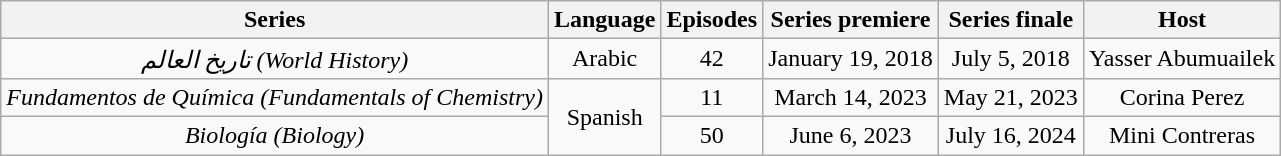<table class="wikitable" style="text-align:center">
<tr>
<th>Series</th>
<th>Language</th>
<th>Episodes</th>
<th>Series premiere</th>
<th>Series finale</th>
<th>Host</th>
</tr>
<tr>
<td style="text-align:center;"><em>تاريخ العالم (World History)</em></td>
<td>Arabic</td>
<td>42</td>
<td style="text-align:center;">January 19, 2018</td>
<td style="text-align:center;">July 5, 2018</td>
<td style="text-align:center;">Yasser Abumuailek</td>
</tr>
<tr>
<td style="text-align:center;"><em>Fundamentos de Química (Fundamentals of Chemistry)</em></td>
<td rowspan="2">Spanish</td>
<td style="text-align:center;">11</td>
<td style="text-align:center;">March 14, 2023</td>
<td style="text-align:center;">May 21, 2023</td>
<td style="text-align:center;">Corina Perez</td>
</tr>
<tr>
<td style="text-align:center;"><em>Biología (Biology)</em></td>
<td style="text-align:center;">50</td>
<td style="text-align:center;">June 6, 2023</td>
<td style="text-align:center;">July 16, 2024</td>
<td style="text-align:center;">Mini Contreras</td>
</tr>
</table>
